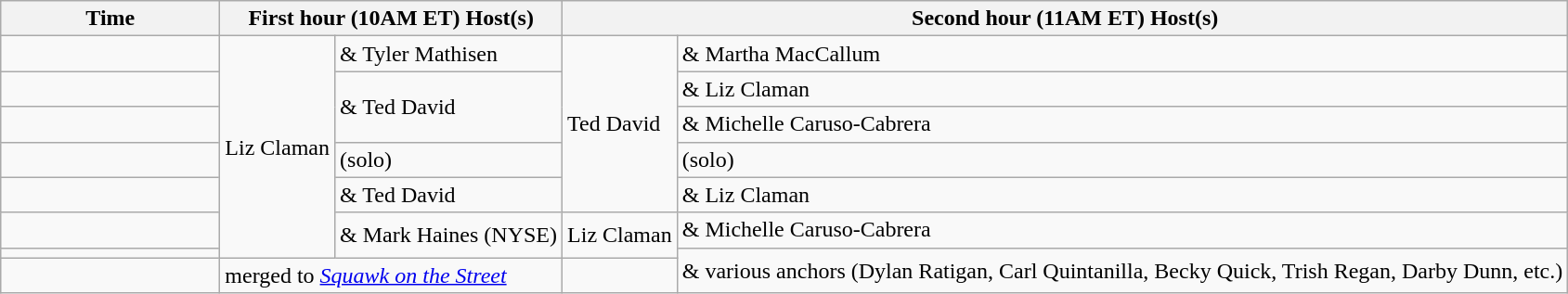<table class=wikitable>
<tr>
<th width=150>Time</th>
<th colspan=2>First hour (10AM ET) Host(s)</th>
<th colspan=2>Second hour (11AM ET) Host(s)</th>
</tr>
<tr>
<td></td>
<td rowspan=7>Liz Claman</td>
<td>& Tyler Mathisen</td>
<td rowspan=5>Ted David</td>
<td>& Martha MacCallum</td>
</tr>
<tr>
<td></td>
<td rowspan=2>& Ted David</td>
<td>& Liz Claman</td>
</tr>
<tr>
<td></td>
<td>& Michelle Caruso-Cabrera</td>
</tr>
<tr>
<td></td>
<td>(solo)</td>
<td>(solo)</td>
</tr>
<tr>
<td></td>
<td>& Ted David</td>
<td>& Liz Claman</td>
</tr>
<tr>
<td></td>
<td rowspan=2>& Mark Haines (NYSE)</td>
<td rowspan=2>Liz Claman</td>
<td>& Michelle Caruso-Cabrera</td>
</tr>
<tr>
<td></td>
<td rowspan=2>& various anchors (Dylan Ratigan, Carl Quintanilla, Becky Quick, Trish Regan, Darby Dunn, etc.)</td>
</tr>
<tr>
<td></td>
<td colspan=2>merged to <em><a href='#'>Squawk on the Street</a></em></td>
<td></td>
</tr>
</table>
